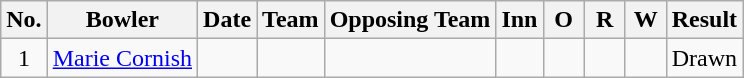<table class="wikitable sortable">
<tr align=center>
<th>No.</th>
<th>Bowler</th>
<th>Date</th>
<th>Team</th>
<th>Opposing Team</th>
<th scope="col" style="width:20px;">Inn</th>
<th scope="col" style="width:20px;">O</th>
<th scope="col" style="width:20px;">R</th>
<th scope="col" style="width:20px;">W</th>
<th>Result</th>
</tr>
<tr align="center">
<td>1</td>
<td><a href='#'>Marie Cornish</a></td>
<td></td>
<td></td>
<td></td>
<td></td>
<td></td>
<td></td>
<td></td>
<td>Drawn</td>
</tr>
</table>
